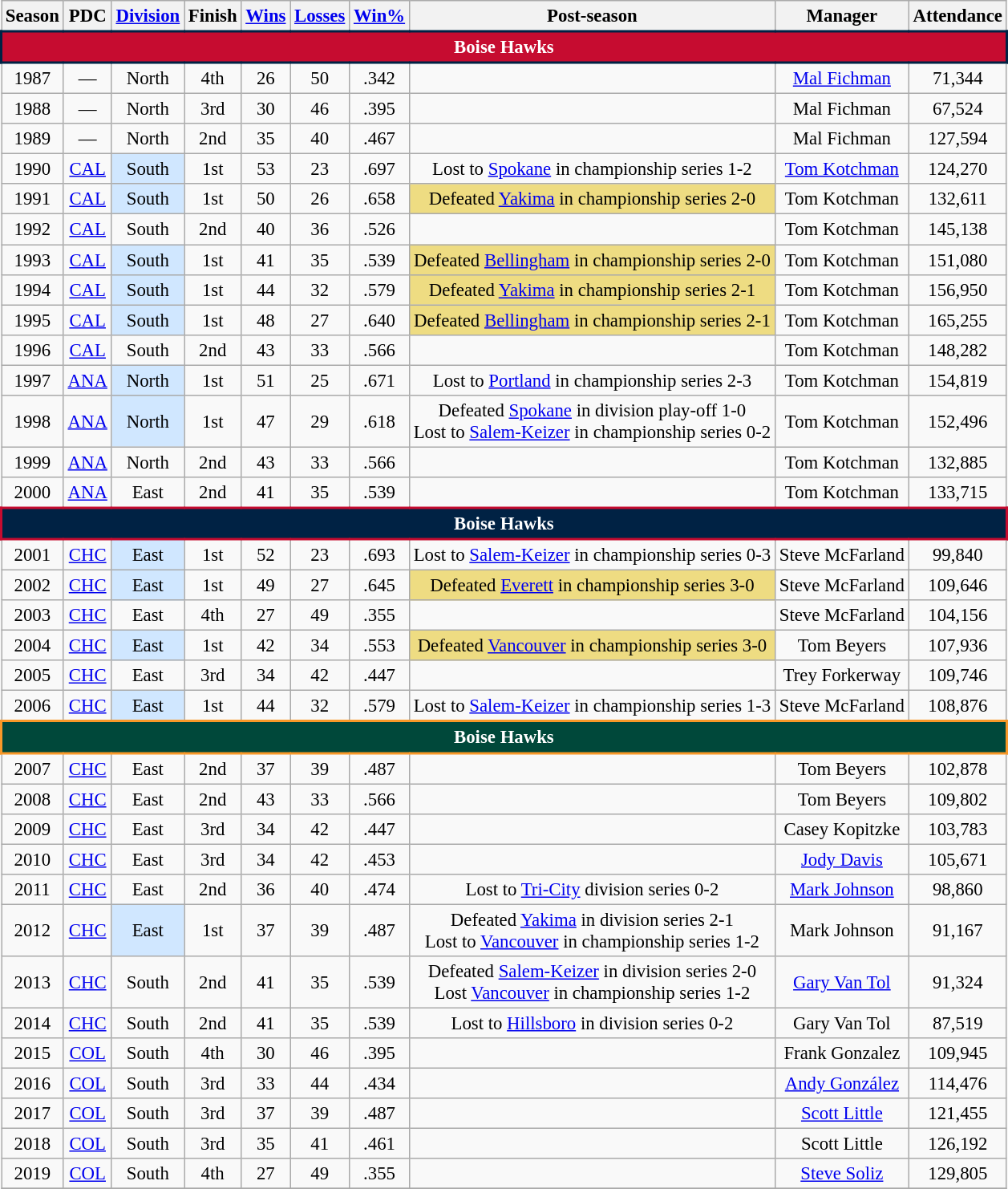<table class="wikitable" style="text-align:center; font-size:95%">
<tr>
<th scope="col">Season</th>
<th scope="col">PDC</th>
<th scope="col"><a href='#'>Division</a></th>
<th scope="col">Finish</th>
<th scope="col"><a href='#'>Wins</a></th>
<th scope="col"><a href='#'>Losses</a></th>
<th scope="col"><a href='#'>Win%</a></th>
<th scope="col">Post-season</th>
<th scope="col">Manager</th>
<th scope="col">Attendance</th>
</tr>
<tr>
<td align="center" colspan="11" style="background: #C60C30; color: white; border:2px solid #002244"><strong>Boise Hawks</strong></td>
</tr>
<tr>
<td>1987</td>
<td>—</td>
<td>North</td>
<td>4th</td>
<td>26</td>
<td>50</td>
<td>.342</td>
<td></td>
<td><a href='#'>Mal Fichman</a></td>
<td>71,344</td>
</tr>
<tr>
<td>1988</td>
<td>—</td>
<td>North</td>
<td>3rd</td>
<td>30</td>
<td>46</td>
<td>.395</td>
<td></td>
<td>Mal Fichman</td>
<td>67,524</td>
</tr>
<tr>
<td>1989</td>
<td>—</td>
<td>North</td>
<td>2nd</td>
<td>35</td>
<td>40</td>
<td>.467</td>
<td></td>
<td>Mal Fichman</td>
<td>127,594</td>
</tr>
<tr>
<td>1990</td>
<td><a href='#'>CAL</a></td>
<td bgcolor="#D0E7FF">South</td>
<td>1st</td>
<td>53</td>
<td>23</td>
<td>.697</td>
<td>Lost to <a href='#'>Spokane</a> in championship series 1-2</td>
<td><a href='#'>Tom Kotchman</a></td>
<td>124,270</td>
</tr>
<tr>
<td>1991</td>
<td><a href='#'>CAL</a></td>
<td bgcolor="#D0E7FF">South</td>
<td>1st</td>
<td>50</td>
<td>26</td>
<td>.658</td>
<td bgcolor="#EEDC82">Defeated <a href='#'>Yakima</a> in championship series 2-0</td>
<td>Tom Kotchman</td>
<td>132,611</td>
</tr>
<tr>
<td>1992</td>
<td><a href='#'>CAL</a></td>
<td>South</td>
<td>2nd</td>
<td>40</td>
<td>36</td>
<td>.526</td>
<td></td>
<td>Tom Kotchman</td>
<td>145,138</td>
</tr>
<tr>
<td>1993</td>
<td><a href='#'>CAL</a></td>
<td bgcolor="#D0E7FF">South</td>
<td>1st</td>
<td>41</td>
<td>35</td>
<td>.539</td>
<td bgcolor="#EEDC82">Defeated <a href='#'>Bellingham</a> in championship series 2-0</td>
<td>Tom Kotchman</td>
<td>151,080</td>
</tr>
<tr>
<td>1994</td>
<td><a href='#'>CAL</a></td>
<td bgcolor="#D0E7FF">South</td>
<td>1st</td>
<td>44</td>
<td>32</td>
<td>.579</td>
<td bgcolor="#EEDC82">Defeated <a href='#'>Yakima</a> in championship series 2-1</td>
<td>Tom Kotchman</td>
<td>156,950</td>
</tr>
<tr>
<td>1995</td>
<td><a href='#'>CAL</a></td>
<td bgcolor="#D0E7FF">South</td>
<td>1st</td>
<td>48</td>
<td>27</td>
<td>.640</td>
<td bgcolor="#EEDC82">Defeated <a href='#'>Bellingham</a> in championship series 2-1</td>
<td>Tom Kotchman</td>
<td>165,255</td>
</tr>
<tr>
<td>1996</td>
<td><a href='#'>CAL</a></td>
<td>South</td>
<td>2nd</td>
<td>43</td>
<td>33</td>
<td>.566</td>
<td></td>
<td>Tom Kotchman</td>
<td>148,282</td>
</tr>
<tr>
<td>1997</td>
<td><a href='#'>ANA</a></td>
<td bgcolor="#D0E7FF">North</td>
<td>1st</td>
<td>51</td>
<td>25</td>
<td>.671</td>
<td>Lost to <a href='#'>Portland</a> in championship series 2-3</td>
<td>Tom Kotchman</td>
<td>154,819</td>
</tr>
<tr>
<td>1998</td>
<td><a href='#'>ANA</a></td>
<td bgcolor="#D0E7FF">North</td>
<td>1st</td>
<td>47</td>
<td>29</td>
<td>.618</td>
<td>Defeated <a href='#'>Spokane</a> in division play-off 1-0<br>Lost to <a href='#'>Salem-Keizer</a> in championship series 0-2</td>
<td>Tom Kotchman</td>
<td>152,496</td>
</tr>
<tr>
<td>1999</td>
<td><a href='#'>ANA</a></td>
<td>North</td>
<td>2nd</td>
<td>43</td>
<td>33</td>
<td>.566</td>
<td></td>
<td>Tom Kotchman</td>
<td>132,885</td>
</tr>
<tr>
<td>2000</td>
<td><a href='#'>ANA</a></td>
<td>East</td>
<td>2nd</td>
<td>41</td>
<td>35</td>
<td>.539</td>
<td></td>
<td>Tom Kotchman</td>
<td>133,715</td>
</tr>
<tr>
<td align="center" colspan="11" style="background: #002244; color: white; border:2px solid #C60C30"><strong>Boise Hawks</strong></td>
</tr>
<tr>
<td>2001</td>
<td><a href='#'>CHC</a></td>
<td bgcolor="#D0E7FF">East</td>
<td>1st</td>
<td>52</td>
<td>23</td>
<td>.693</td>
<td>Lost to <a href='#'>Salem-Keizer</a> in championship series 0-3</td>
<td>Steve McFarland</td>
<td>99,840</td>
</tr>
<tr>
<td>2002</td>
<td><a href='#'>CHC</a></td>
<td bgcolor="#D0E7FF">East</td>
<td>1st</td>
<td>49</td>
<td>27</td>
<td>.645</td>
<td bgcolor="#EEDC82">Defeated <a href='#'>Everett</a> in championship series 3-0</td>
<td>Steve McFarland</td>
<td>109,646</td>
</tr>
<tr>
<td>2003</td>
<td><a href='#'>CHC</a></td>
<td>East</td>
<td>4th</td>
<td>27</td>
<td>49</td>
<td>.355</td>
<td></td>
<td>Steve McFarland</td>
<td>104,156</td>
</tr>
<tr>
<td>2004</td>
<td><a href='#'>CHC</a></td>
<td bgcolor="#D0E7FF">East</td>
<td>1st</td>
<td>42</td>
<td>34</td>
<td>.553</td>
<td bgcolor="#EEDC82">Defeated <a href='#'>Vancouver</a> in championship series 3-0</td>
<td>Tom Beyers</td>
<td>107,936</td>
</tr>
<tr>
<td>2005</td>
<td><a href='#'>CHC</a></td>
<td>East</td>
<td>3rd</td>
<td>34</td>
<td>42</td>
<td>.447</td>
<td></td>
<td>Trey Forkerway</td>
<td>109,746</td>
</tr>
<tr>
<td>2006</td>
<td><a href='#'>CHC</a></td>
<td bgcolor="#D0E7FF">East</td>
<td>1st</td>
<td>44</td>
<td>32</td>
<td>.579</td>
<td>Lost to <a href='#'>Salem-Keizer</a> in championship series 1-3</td>
<td>Steve McFarland</td>
<td>108,876</td>
</tr>
<tr>
<td align="center" colspan="11" style="background: #00483A; color: white; border:2px solid #F89828"><strong>Boise Hawks</strong></td>
</tr>
<tr>
<td>2007</td>
<td><a href='#'>CHC</a></td>
<td>East</td>
<td>2nd</td>
<td>37</td>
<td>39</td>
<td>.487</td>
<td></td>
<td>Tom Beyers</td>
<td>102,878</td>
</tr>
<tr>
<td>2008</td>
<td><a href='#'>CHC</a></td>
<td>East</td>
<td>2nd</td>
<td>43</td>
<td>33</td>
<td>.566</td>
<td></td>
<td>Tom Beyers</td>
<td>109,802</td>
</tr>
<tr>
<td>2009</td>
<td><a href='#'>CHC</a></td>
<td>East</td>
<td>3rd</td>
<td>34</td>
<td>42</td>
<td>.447</td>
<td></td>
<td>Casey Kopitzke</td>
<td>103,783</td>
</tr>
<tr>
<td>2010</td>
<td><a href='#'>CHC</a></td>
<td>East</td>
<td>3rd</td>
<td>34</td>
<td>42</td>
<td>.453</td>
<td></td>
<td><a href='#'>Jody Davis</a></td>
<td>105,671</td>
</tr>
<tr>
<td>2011</td>
<td><a href='#'>CHC</a></td>
<td>East</td>
<td>2nd</td>
<td>36</td>
<td>40</td>
<td>.474</td>
<td>Lost to <a href='#'>Tri-City</a> division series 0-2</td>
<td><a href='#'>Mark Johnson</a></td>
<td>98,860</td>
</tr>
<tr>
<td>2012</td>
<td><a href='#'>CHC</a></td>
<td bgcolor="#D0E7FF">East</td>
<td>1st</td>
<td>37</td>
<td>39</td>
<td>.487</td>
<td>Defeated <a href='#'>Yakima</a> in division series 2-1<br> Lost to <a href='#'>Vancouver</a> in championship series 1-2</td>
<td>Mark Johnson</td>
<td>91,167</td>
</tr>
<tr>
<td>2013</td>
<td><a href='#'>CHC</a></td>
<td>South</td>
<td>2nd</td>
<td>41</td>
<td>35</td>
<td>.539</td>
<td>Defeated <a href='#'>Salem-Keizer</a> in division series 2-0<br>Lost <a href='#'>Vancouver</a> in championship series 1-2</td>
<td><a href='#'>Gary Van Tol</a></td>
<td>91,324</td>
</tr>
<tr>
<td>2014</td>
<td><a href='#'>CHC</a></td>
<td>South</td>
<td>2nd</td>
<td>41</td>
<td>35</td>
<td>.539</td>
<td>Lost to <a href='#'>Hillsboro</a> in division series 0-2</td>
<td>Gary Van Tol</td>
<td>87,519</td>
</tr>
<tr>
<td>2015</td>
<td><a href='#'>COL</a></td>
<td>South</td>
<td>4th</td>
<td>30</td>
<td>46</td>
<td>.395</td>
<td></td>
<td>Frank Gonzalez</td>
<td>109,945</td>
</tr>
<tr>
<td>2016</td>
<td><a href='#'>COL</a></td>
<td>South</td>
<td>3rd</td>
<td>33</td>
<td>44</td>
<td>.434</td>
<td></td>
<td><a href='#'>Andy González</a></td>
<td>114,476</td>
</tr>
<tr>
<td>2017</td>
<td><a href='#'>COL</a></td>
<td>South</td>
<td>3rd</td>
<td>37</td>
<td>39</td>
<td>.487</td>
<td></td>
<td><a href='#'>Scott Little</a></td>
<td>121,455</td>
</tr>
<tr>
<td>2018</td>
<td><a href='#'>COL</a></td>
<td>South</td>
<td>3rd</td>
<td>35</td>
<td>41</td>
<td>.461</td>
<td></td>
<td>Scott Little</td>
<td>126,192</td>
</tr>
<tr>
<td>2019</td>
<td><a href='#'>COL</a></td>
<td>South</td>
<td>4th</td>
<td>27</td>
<td>49</td>
<td>.355</td>
<td></td>
<td><a href='#'>Steve Soliz</a></td>
<td>129,805</td>
</tr>
<tr>
</tr>
</table>
